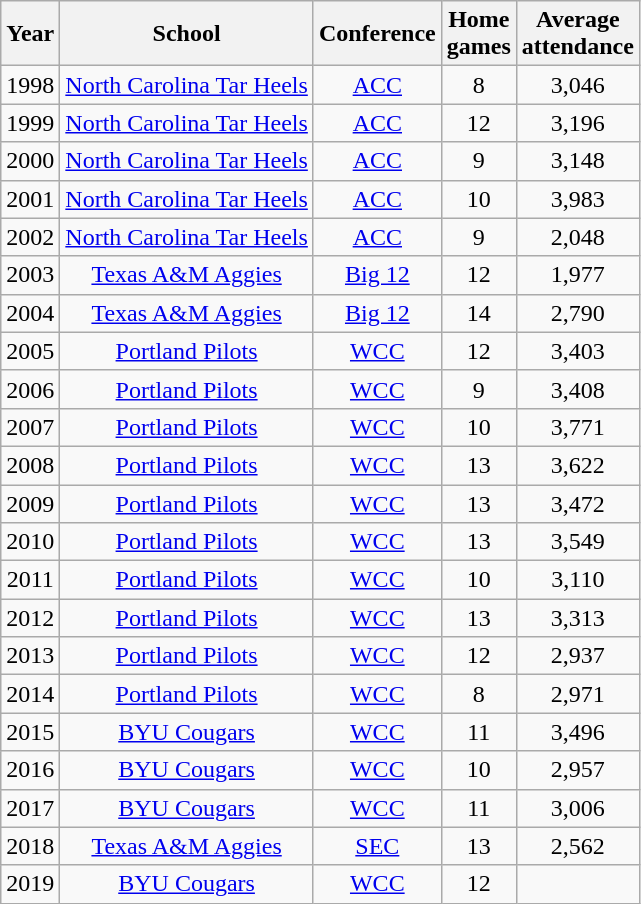<table class="wikitable sortable" style="text-align: center;">
<tr>
<th>Year</th>
<th>School</th>
<th>Conference</th>
<th>Home<br>games</th>
<th>Average<br>attendance</th>
</tr>
<tr>
<td>1998</td>
<td><a href='#'>North Carolina Tar Heels</a></td>
<td><a href='#'>ACC</a></td>
<td>8</td>
<td>3,046</td>
</tr>
<tr>
<td>1999</td>
<td><a href='#'>North Carolina Tar Heels</a></td>
<td><a href='#'>ACC</a></td>
<td>12</td>
<td>3,196</td>
</tr>
<tr>
<td>2000</td>
<td><a href='#'>North Carolina Tar Heels</a></td>
<td><a href='#'>ACC</a></td>
<td>9</td>
<td>3,148</td>
</tr>
<tr>
<td>2001</td>
<td><a href='#'>North Carolina Tar Heels</a></td>
<td><a href='#'>ACC</a></td>
<td>10</td>
<td>3,983</td>
</tr>
<tr>
<td>2002</td>
<td><a href='#'>North Carolina Tar Heels</a></td>
<td><a href='#'>ACC</a></td>
<td>9</td>
<td>2,048</td>
</tr>
<tr>
<td>2003</td>
<td><a href='#'>Texas A&M Aggies</a></td>
<td><a href='#'>Big 12</a></td>
<td>12</td>
<td>1,977</td>
</tr>
<tr>
<td>2004</td>
<td><a href='#'>Texas A&M Aggies</a></td>
<td><a href='#'>Big 12</a></td>
<td>14</td>
<td>2,790</td>
</tr>
<tr>
<td>2005</td>
<td><a href='#'>Portland Pilots</a></td>
<td><a href='#'>WCC</a></td>
<td>12</td>
<td>3,403</td>
</tr>
<tr>
<td>2006</td>
<td><a href='#'>Portland Pilots</a></td>
<td><a href='#'>WCC</a></td>
<td>9</td>
<td>3,408</td>
</tr>
<tr>
<td>2007</td>
<td><a href='#'>Portland Pilots</a></td>
<td><a href='#'>WCC</a></td>
<td>10</td>
<td>3,771</td>
</tr>
<tr>
<td>2008</td>
<td><a href='#'>Portland Pilots</a></td>
<td><a href='#'>WCC</a></td>
<td>13</td>
<td>3,622</td>
</tr>
<tr>
<td>2009</td>
<td><a href='#'>Portland Pilots</a></td>
<td><a href='#'>WCC</a></td>
<td>13</td>
<td>3,472</td>
</tr>
<tr>
<td>2010</td>
<td><a href='#'>Portland Pilots</a></td>
<td><a href='#'>WCC</a></td>
<td>13</td>
<td>3,549</td>
</tr>
<tr>
<td>2011</td>
<td><a href='#'>Portland Pilots</a></td>
<td><a href='#'>WCC</a></td>
<td>10</td>
<td>3,110</td>
</tr>
<tr>
<td>2012</td>
<td><a href='#'>Portland Pilots</a></td>
<td><a href='#'>WCC</a></td>
<td>13</td>
<td>3,313</td>
</tr>
<tr>
<td>2013</td>
<td><a href='#'>Portland Pilots</a></td>
<td><a href='#'>WCC</a></td>
<td>12</td>
<td>2,937</td>
</tr>
<tr>
<td>2014</td>
<td><a href='#'>Portland Pilots</a></td>
<td><a href='#'>WCC</a></td>
<td>8</td>
<td>2,971</td>
</tr>
<tr>
<td>2015</td>
<td><a href='#'>BYU Cougars</a></td>
<td><a href='#'>WCC</a></td>
<td>11</td>
<td>3,496</td>
</tr>
<tr>
<td>2016</td>
<td><a href='#'>BYU Cougars</a></td>
<td><a href='#'>WCC</a></td>
<td>10</td>
<td>2,957</td>
</tr>
<tr>
<td>2017</td>
<td><a href='#'>BYU Cougars</a></td>
<td><a href='#'>WCC</a></td>
<td>11</td>
<td>3,006</td>
</tr>
<tr>
<td>2018</td>
<td><a href='#'>Texas A&M Aggies</a></td>
<td><a href='#'>SEC</a></td>
<td>13</td>
<td>2,562</td>
</tr>
<tr>
<td>2019</td>
<td><a href='#'>BYU Cougars</a></td>
<td><a href='#'>WCC</a></td>
<td>12</td>
<td></td>
</tr>
</table>
